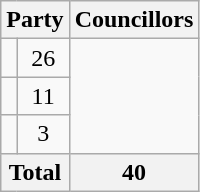<table class="wikitable">
<tr>
<th colspan=2>Party</th>
<th>Councillors</th>
</tr>
<tr>
<td></td>
<td align=center>26</td>
</tr>
<tr>
<td></td>
<td align=center>11</td>
</tr>
<tr>
<td></td>
<td align=center>3</td>
</tr>
<tr>
<th colspan=2>Total</th>
<th align=center>40</th>
</tr>
</table>
